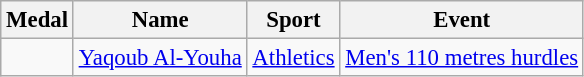<table class="wikitable sortable" style="font-size: 95%;">
<tr>
<th>Medal</th>
<th>Name</th>
<th>Sport</th>
<th>Event</th>
</tr>
<tr>
<td></td>
<td><a href='#'>Yaqoub Al-Youha</a></td>
<td><a href='#'>Athletics</a></td>
<td><a href='#'>Men's 110 metres hurdles</a></td>
</tr>
</table>
